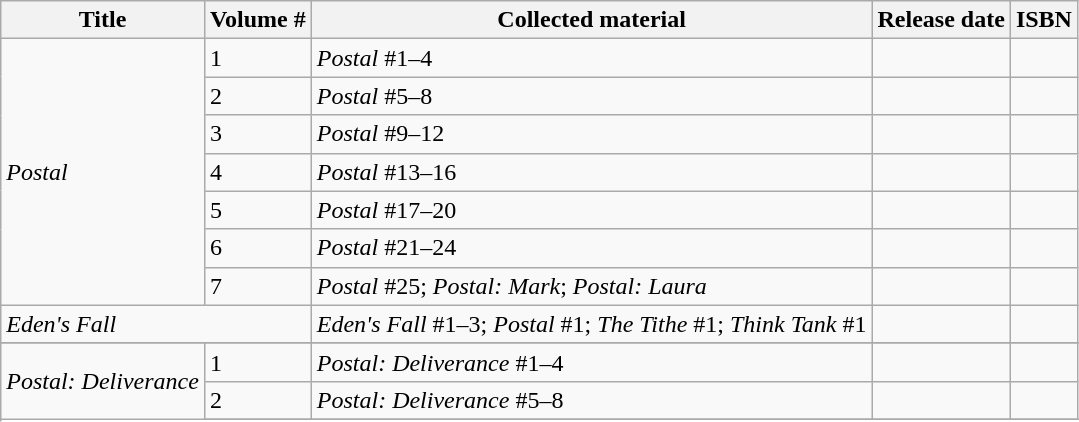<table class="wikitable">
<tr>
<th>Title</th>
<th>Volume #</th>
<th>Collected material</th>
<th>Release date</th>
<th>ISBN</th>
</tr>
<tr>
<td rowspan="7"><em>Postal</em></td>
<td>1</td>
<td><em>Postal</em> #1–4</td>
<td></td>
<td></td>
</tr>
<tr>
<td>2</td>
<td><em>Postal</em> #5–8</td>
<td></td>
<td></td>
</tr>
<tr>
<td>3</td>
<td><em>Postal</em> #9–12</td>
<td></td>
<td></td>
</tr>
<tr>
<td>4</td>
<td><em>Postal</em> #13–16</td>
<td></td>
<td></td>
</tr>
<tr>
<td>5</td>
<td><em>Postal</em> #17–20</td>
<td></td>
<td></td>
</tr>
<tr>
<td>6</td>
<td><em>Postal</em> #21–24</td>
<td></td>
<td></td>
</tr>
<tr>
<td>7</td>
<td><em>Postal</em> #25; <em>Postal: Mark</em>; <em>Postal: Laura</em></td>
<td></td>
<td></td>
</tr>
<tr>
<td colspan="2"><em>Eden's Fall</em></td>
<td><em>Eden's Fall</em> #1–3; <em>Postal</em> #1; <em>The Tithe</em> #1; <em>Think Tank</em> #1</td>
<td></td>
<td></td>
</tr>
<tr>
</tr>
<tr>
<td rowspan="7"><em>Postal: Deliverance</em></td>
</tr>
<tr>
<td>1</td>
<td><em>Postal: Deliverance</em> #1–4</td>
<td></td>
<td></td>
</tr>
<tr>
<td>2</td>
<td><em>Postal: Deliverance</em> #5–8</td>
<td></td>
<td></td>
</tr>
<tr>
</tr>
</table>
